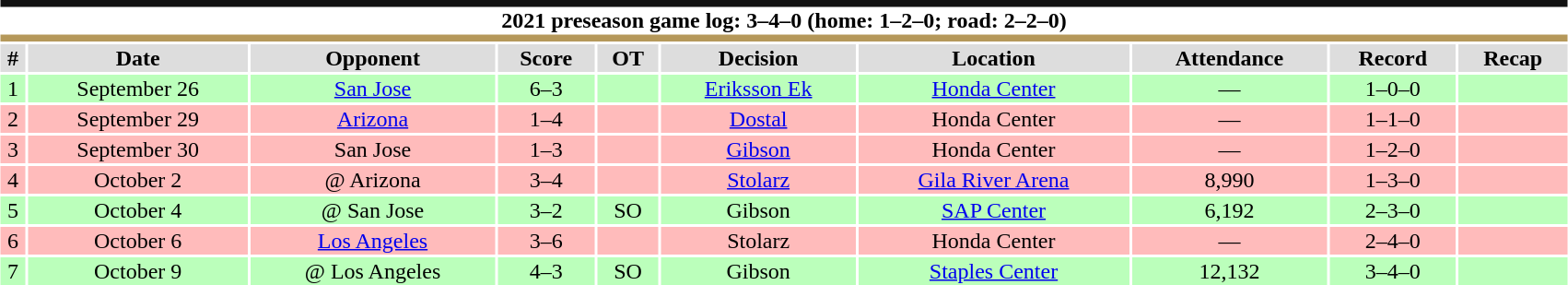<table class="toccolours collapsible collapsed" style="width:90%; clear:both; margin:1.5em auto; text-align:center;">
<tr>
<th colspan="10" style="background:#FFFFFF; border-top:#111111 5px solid; border-bottom:#B5985A 5px solid;">2021 preseason game log: 3–4–0 (home: 1–2–0; road: 2–2–0)</th>
</tr>
<tr style="background:#ddd;">
<th>#</th>
<th>Date</th>
<th>Opponent</th>
<th>Score</th>
<th>OT</th>
<th>Decision</th>
<th>Location</th>
<th>Attendance</th>
<th>Record</th>
<th>Recap</th>
</tr>
<tr style="background:#bfb;">
<td>1</td>
<td>September 26</td>
<td><a href='#'>San Jose</a></td>
<td>6–3</td>
<td></td>
<td><a href='#'>Eriksson Ek</a></td>
<td><a href='#'>Honda Center</a></td>
<td>—</td>
<td>1–0–0</td>
<td></td>
</tr>
<tr style="background:#fbb;">
<td>2</td>
<td>September 29</td>
<td><a href='#'>Arizona</a></td>
<td>1–4</td>
<td></td>
<td><a href='#'>Dostal</a></td>
<td>Honda Center</td>
<td>—</td>
<td>1–1–0</td>
<td></td>
</tr>
<tr style="background:#fbb;">
<td>3</td>
<td>September 30</td>
<td>San Jose</td>
<td>1–3</td>
<td></td>
<td><a href='#'>Gibson</a></td>
<td>Honda Center</td>
<td>—</td>
<td>1–2–0</td>
<td></td>
</tr>
<tr style="background:#fbb;">
<td>4</td>
<td>October 2</td>
<td>@ Arizona</td>
<td>3–4</td>
<td></td>
<td><a href='#'>Stolarz</a></td>
<td><a href='#'>Gila River Arena</a></td>
<td>8,990</td>
<td>1–3–0</td>
<td></td>
</tr>
<tr style="background:#bfb;">
<td>5</td>
<td>October 4</td>
<td>@ San Jose</td>
<td>3–2</td>
<td>SO</td>
<td>Gibson</td>
<td><a href='#'>SAP Center</a></td>
<td>6,192</td>
<td>2–3–0</td>
<td></td>
</tr>
<tr style="background:#fbb;">
<td>6</td>
<td>October 6</td>
<td><a href='#'>Los Angeles</a></td>
<td>3–6</td>
<td></td>
<td>Stolarz</td>
<td>Honda Center</td>
<td>—</td>
<td>2–4–0</td>
<td></td>
</tr>
<tr style="background:#bfb;">
<td>7</td>
<td>October 9</td>
<td>@ Los Angeles</td>
<td>4–3</td>
<td>SO</td>
<td>Gibson</td>
<td><a href='#'>Staples Center</a></td>
<td>12,132</td>
<td>3–4–0</td>
<td></td>
</tr>
</table>
